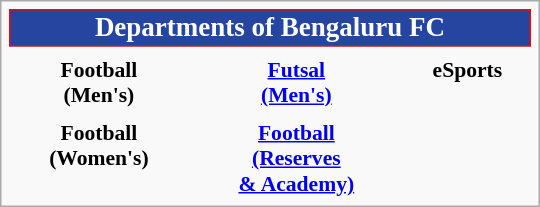<table class="infobox" style="font-size:90%; width:25em; text-align:center">
<tr>
<th colspan=3 style="font-size:125%; background:#2545A0; color:#FFFFFF; border:1px solid #FF0000;" align=center>Departments of Bengaluru FC</th>
</tr>
<tr>
<th></th>
<th></th>
<th></th>
</tr>
<tr>
<th>Football<br>(Men's)</th>
<th><a href='#'>Futsal<br>(Men's)</a></th>
<th>eSports</th>
</tr>
<tr>
<th></th>
<th></th>
</tr>
<tr>
<th>Football<br>(Women's)</th>
<th><a href='#'>Football<br>(Reserves<br>& Academy)</a></th>
</tr>
</table>
